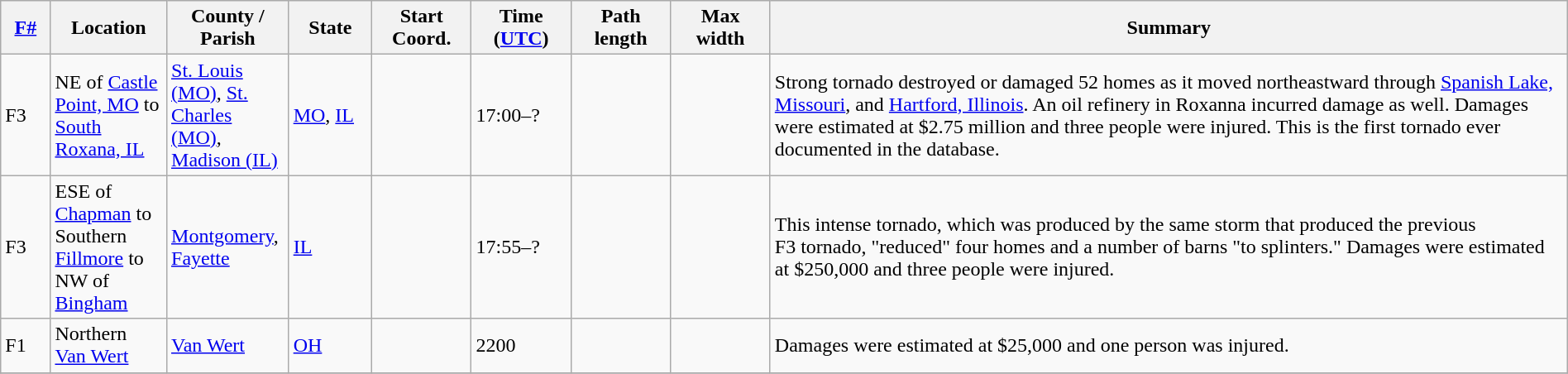<table class="wikitable sortable" style="width:100%;">
<tr>
<th scope="col" style="width:3%; text-align:center;"><a href='#'>F#</a></th>
<th scope="col" style="width:7%; text-align:center;" class="unsortable">Location</th>
<th scope="col" style="width:6%; text-align:center;" class="unsortable">County / Parish</th>
<th scope="col" style="width:5%; text-align:center;">State</th>
<th scope="col" style="width:6%; text-align:center;">Start Coord.</th>
<th scope="col" style="width:6%; text-align:center;">Time (<a href='#'>UTC</a>)</th>
<th scope="col" style="width:6%; text-align:center;">Path length</th>
<th scope="col" style="width:6%; text-align:center;">Max width</th>
<th scope="col" class="unsortable" style="width:48%; text-align:center;">Summary</th>
</tr>
<tr>
<td bgcolor=>F3</td>
<td>NE of <a href='#'>Castle Point, MO</a> to <a href='#'>South Roxana, IL</a></td>
<td><a href='#'>St. Louis (MO)</a>, <a href='#'>St. Charles (MO)</a>, <a href='#'>Madison (IL)</a></td>
<td><a href='#'>MO</a>, <a href='#'>IL</a></td>
<td></td>
<td>17:00–?</td>
<td></td>
<td></td>
<td>Strong tornado destroyed or damaged 52 homes as it moved northeastward through <a href='#'>Spanish Lake, Missouri</a>, and <a href='#'>Hartford, Illinois</a>. An oil refinery in Roxanna incurred damage as well. Damages were estimated at $2.75 million and three people were injured. This is the first tornado ever documented in the database.</td>
</tr>
<tr>
<td bgcolor=>F3</td>
<td>ESE of <a href='#'>Chapman</a> to Southern <a href='#'>Fillmore</a> to NW of <a href='#'>Bingham</a></td>
<td><a href='#'>Montgomery</a>, <a href='#'>Fayette</a></td>
<td><a href='#'>IL</a></td>
<td></td>
<td>17:55–?</td>
<td></td>
<td></td>
<td>This intense tornado, which was produced by the same storm that produced the previous F3 tornado, "reduced" four homes and a number of barns "to splinters." Damages were estimated at $250,000 and three people were injured.</td>
</tr>
<tr>
<td bgcolor=>F1</td>
<td>Northern <a href='#'>Van Wert</a></td>
<td><a href='#'>Van Wert</a></td>
<td><a href='#'>OH</a></td>
<td></td>
<td>2200</td>
<td></td>
<td></td>
<td>Damages were estimated at $25,000 and one person was injured.</td>
</tr>
<tr>
</tr>
</table>
